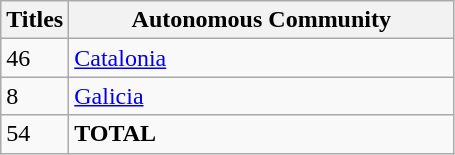<table class="wikitable">
<tr>
<th width=15%>Titles</th>
<th width=85%>Autonomous Community</th>
</tr>
<tr>
<td>46</td>
<td> <a href='#'>Catalonia</a></td>
</tr>
<tr>
<td>8</td>
<td> <a href='#'>Galicia</a></td>
</tr>
<tr>
<td>54</td>
<td><strong>TOTAL</strong></td>
</tr>
</table>
